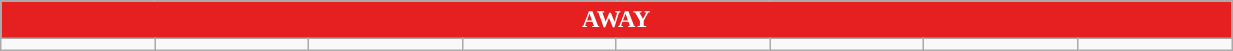<table class="wikitable collapsible collapsed" style="width:65%">
<tr>
<th colspan=9 ! style="color:white; background:#E62020">AWAY</th>
</tr>
<tr>
<td></td>
<td></td>
<td></td>
<td></td>
<td></td>
<td></td>
<td></td>
<td></td>
</tr>
</table>
